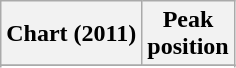<table class="wikitable sortable plainrowheaders" style="text-align:center">
<tr>
<th scope="col">Chart (2011)</th>
<th scope="col">Peak<br>position</th>
</tr>
<tr>
</tr>
<tr>
</tr>
</table>
